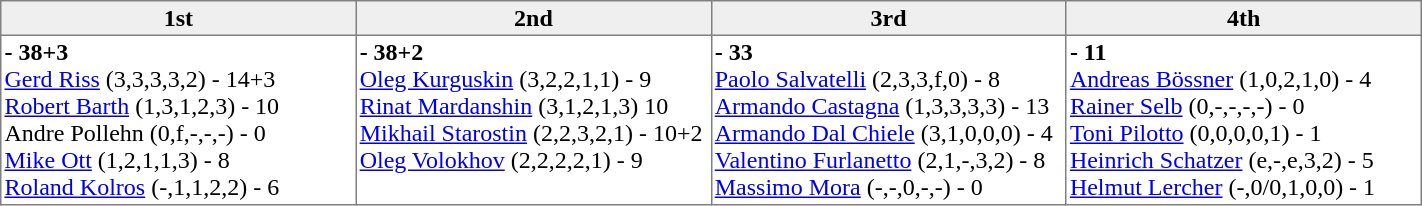<table border=1 cellpadding=2 cellspacing=0 width=75% style="border-collapse:collapse">
<tr align=center style="background:#efefef;">
<th width=20% >1st</th>
<th width=20% >2nd</th>
<th width=20% >3rd</th>
<th width=20%>4th</th>
</tr>
<tr align=center>
<td valign=top align=left ><strong> - 38+3</strong><br><a href='#'>Gerd Riss</a> (3,3,3,3,2) - 14+3<br><a href='#'>Robert Barth</a> (1,3,1,2,3) - 10<br>Andre Pollehn (0,f,-,-,-) - 0<br><a href='#'>Mike Ott</a> (1,2,1,1,3) - 8<br><a href='#'>Roland Kolros</a> (-,1,1,2,2) - 6</td>
<td valign=top align=left ><strong> - 38+2</strong><br><a href='#'>Oleg Kurguskin</a> (3,2,2,1,1) - 9<br><a href='#'>Rinat Mardanshin</a> (3,1,2,1,3) 10<br><a href='#'>Mikhail Starostin</a> (2,2,3,2,1) - 10+2<br><a href='#'>Oleg Volokhov</a> (2,2,2,2,1) - 9</td>
<td valign=top align=left ><strong> - 33</strong><br><a href='#'>Paolo Salvatelli</a> (2,3,3,f,0) - 8<br><a href='#'>Armando Castagna</a> (1,3,3,3,3) - 13<br><a href='#'>Armando Dal Chiele</a> (3,1,0,0,0) - 4<br><a href='#'>Valentino Furlanetto</a> (2,1,-,3,2) - 8<br><a href='#'>Massimo Mora</a> (-,-,0,-,-) - 0</td>
<td valign=top align=left ><strong> - 11</strong><br><a href='#'>Andreas Bössner</a> (1,0,2,1,0) - 4<br><a href='#'>Rainer Selb</a> (0,-,-,-,-) - 0<br><a href='#'>Toni Pilotto</a> (0,0,0,0,1) - 1<br><a href='#'>Heinrich Schatzer</a> (e,-,e,3,2) - 5<br><a href='#'>Helmut Lercher</a> (-,0/0,1,0,0) - 1</td>
</tr>
</table>
